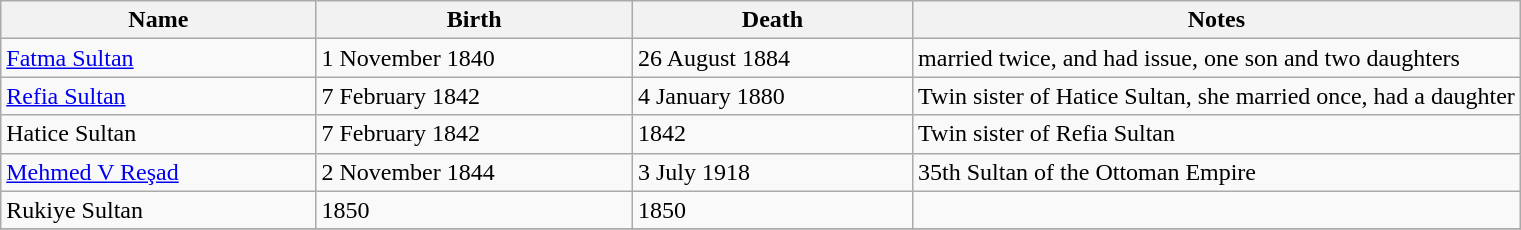<table class="wikitable">
<tr>
<th>Name</th>
<th>Birth</th>
<th>Death</th>
<th style="width:40%;">Notes</th>
</tr>
<tr>
<td><a href='#'>Fatma Sultan</a></td>
<td>1 November 1840</td>
<td>26 August 1884</td>
<td>married twice, and had issue, one son and two daughters</td>
</tr>
<tr>
<td><a href='#'>Refia Sultan</a></td>
<td>7 February 1842</td>
<td>4 January 1880</td>
<td>Twin sister of Hatice Sultan, she married once, had a daughter</td>
</tr>
<tr>
<td>Hatice Sultan</td>
<td>7 February 1842 </td>
<td>1842</td>
<td>Twin sister of Refia Sultan</td>
</tr>
<tr>
<td><a href='#'>Mehmed V Reşad</a></td>
<td>2 November 1844</td>
<td>3 July 1918</td>
<td>35th Sultan of the Ottoman Empire</td>
</tr>
<tr>
<td>Rukiye Sultan</td>
<td>1850</td>
<td>1850</td>
<td></td>
</tr>
<tr>
</tr>
</table>
